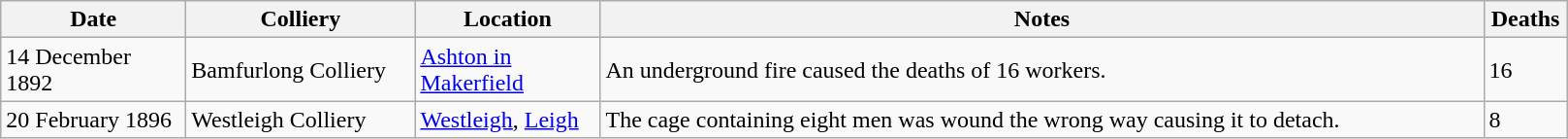<table class="wikitable">
<tr>
<th scope="col"  style="width:120px">Date</th>
<th scope="col"  style="width:150px">Colliery</th>
<th scope="col"  style="width:120px">Location</th>
<th scope="col"  style="width:600px">Notes</th>
<th scope="col"  style="width:50px">Deaths</th>
</tr>
<tr>
<td>14 December 1892</td>
<td>Bamfurlong Colliery</td>
<td><a href='#'>Ashton in Makerfield</a></td>
<td>An underground fire caused the deaths of 16 workers.</td>
<td>16</td>
</tr>
<tr>
<td>20 February 1896</td>
<td>Westleigh Colliery</td>
<td><a href='#'>Westleigh</a>, <a href='#'>Leigh</a></td>
<td>The cage containing eight men was wound the wrong way causing it to detach.</td>
<td>8</td>
</tr>
</table>
